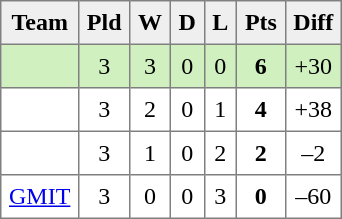<table style=border-collapse:collapse border=1 cellspacing=0 cellpadding=5>
<tr align=center bgcolor=#efefef>
<th>Team</th>
<th>Pld</th>
<th>W</th>
<th>D</th>
<th>L</th>
<th>Pts</th>
<th>Diff</th>
</tr>
<tr align=center style="background:#D0F0C0;">
<td style="text-align:left;"> </td>
<td>3</td>
<td>3</td>
<td>0</td>
<td>0</td>
<td><strong>6</strong></td>
<td>+30</td>
</tr>
<tr align=center style="background:#FFFFFF;">
<td style="text-align:left;"> </td>
<td>3</td>
<td>2</td>
<td>0</td>
<td>1</td>
<td><strong>4</strong></td>
<td>+38</td>
</tr>
<tr align=center style="background:#FFFFFF;">
<td style="text-align:left;"> </td>
<td>3</td>
<td>1</td>
<td>0</td>
<td>2</td>
<td><strong>2</strong></td>
<td>–2</td>
</tr>
<tr align=center style="background:#FFFFFF;">
<td style="text-align:left;"> <a href='#'>GMIT</a></td>
<td>3</td>
<td>0</td>
<td>0</td>
<td>3</td>
<td><strong>0</strong></td>
<td>–60</td>
</tr>
</table>
